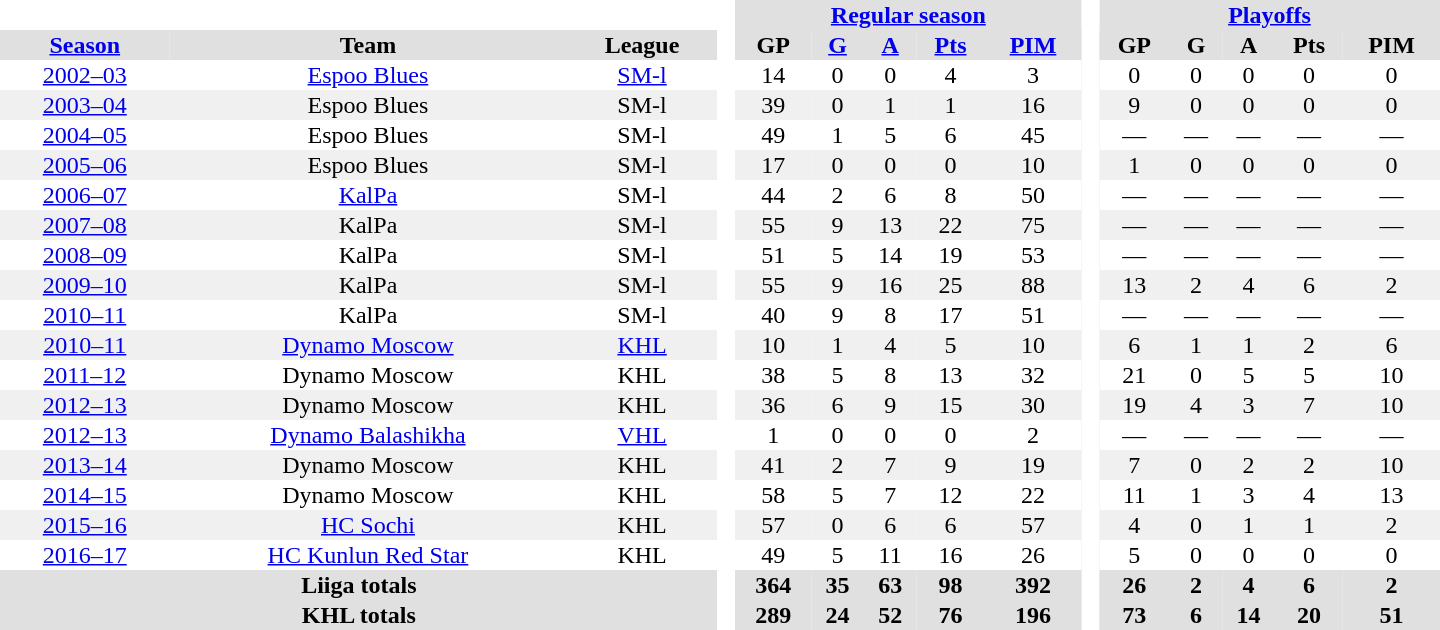<table border="0" cellpadding="1" cellspacing="0" style="text-align:center; width:60em;">
<tr style="background:#e0e0e0;">
<th colspan="3"  bgcolor="#ffffff"> </th>
<th rowspan="99" bgcolor="#ffffff"> </th>
<th colspan="5"><a href='#'>Regular season</a></th>
<th rowspan="99" bgcolor="#ffffff"> </th>
<th colspan="5"><a href='#'>Playoffs</a></th>
</tr>
<tr style="background:#e0e0e0;">
<th><a href='#'>Season</a></th>
<th>Team</th>
<th>League</th>
<th>GP</th>
<th><a href='#'>G</a></th>
<th><a href='#'>A</a></th>
<th><a href='#'>Pts</a></th>
<th><a href='#'>PIM</a></th>
<th>GP</th>
<th>G</th>
<th>A</th>
<th>Pts</th>
<th>PIM</th>
</tr>
<tr ALIGN="center">
<td><a href='#'>2002–03</a></td>
<td><a href='#'>Espoo Blues</a></td>
<td><a href='#'>SM-l</a></td>
<td>14</td>
<td>0</td>
<td>0</td>
<td>4</td>
<td>3</td>
<td>0</td>
<td>0</td>
<td>0</td>
<td>0</td>
<td>0</td>
</tr>
<tr ALIGN="center" bgcolor="#f0f0f0">
<td><a href='#'>2003–04</a></td>
<td>Espoo Blues</td>
<td>SM-l</td>
<td>39</td>
<td>0</td>
<td>1</td>
<td>1</td>
<td>16</td>
<td>9</td>
<td>0</td>
<td>0</td>
<td>0</td>
<td>0</td>
</tr>
<tr ALIGN="center">
<td><a href='#'>2004–05</a></td>
<td>Espoo Blues</td>
<td>SM-l</td>
<td>49</td>
<td>1</td>
<td>5</td>
<td>6</td>
<td>45</td>
<td>—</td>
<td>—</td>
<td>—</td>
<td>—</td>
<td>—</td>
</tr>
<tr ALIGN="center" bgcolor="#f0f0f0">
<td><a href='#'>2005–06</a></td>
<td>Espoo Blues</td>
<td>SM-l</td>
<td>17</td>
<td>0</td>
<td>0</td>
<td>0</td>
<td>10</td>
<td>1</td>
<td>0</td>
<td>0</td>
<td>0</td>
<td>0</td>
</tr>
<tr ALIGN="center">
<td><a href='#'>2006–07</a></td>
<td><a href='#'>KalPa</a></td>
<td>SM-l</td>
<td>44</td>
<td>2</td>
<td>6</td>
<td>8</td>
<td>50</td>
<td>—</td>
<td>—</td>
<td>—</td>
<td>—</td>
<td>—</td>
</tr>
<tr ALIGN="center" bgcolor="#f0f0f0">
<td><a href='#'>2007–08</a></td>
<td>KalPa</td>
<td>SM-l</td>
<td>55</td>
<td>9</td>
<td>13</td>
<td>22</td>
<td>75</td>
<td>—</td>
<td>—</td>
<td>—</td>
<td>—</td>
<td>—</td>
</tr>
<tr ALIGN="center">
<td><a href='#'>2008–09</a></td>
<td>KalPa</td>
<td>SM-l</td>
<td>51</td>
<td>5</td>
<td>14</td>
<td>19</td>
<td>53</td>
<td>—</td>
<td>—</td>
<td>—</td>
<td>—</td>
<td>—</td>
</tr>
<tr ALIGN="center" bgcolor="#f0f0f0">
<td><a href='#'>2009–10</a></td>
<td>KalPa</td>
<td>SM-l</td>
<td>55</td>
<td>9</td>
<td>16</td>
<td>25</td>
<td>88</td>
<td>13</td>
<td>2</td>
<td>4</td>
<td>6</td>
<td>2</td>
</tr>
<tr ALIGN="center">
<td><a href='#'>2010–11</a></td>
<td>KalPa</td>
<td>SM-l</td>
<td>40</td>
<td>9</td>
<td>8</td>
<td>17</td>
<td>51</td>
<td>—</td>
<td>—</td>
<td>—</td>
<td>—</td>
<td>—</td>
</tr>
<tr ALIGN="center" bgcolor="#f0f0f0">
<td><a href='#'>2010–11</a></td>
<td><a href='#'>Dynamo Moscow</a></td>
<td><a href='#'>KHL</a></td>
<td>10</td>
<td>1</td>
<td>4</td>
<td>5</td>
<td>10</td>
<td>6</td>
<td>1</td>
<td>1</td>
<td>2</td>
<td>6</td>
</tr>
<tr ALIGN="center">
<td><a href='#'>2011–12</a></td>
<td>Dynamo Moscow</td>
<td>KHL</td>
<td>38</td>
<td>5</td>
<td>8</td>
<td>13</td>
<td>32</td>
<td>21</td>
<td>0</td>
<td>5</td>
<td>5</td>
<td>10</td>
</tr>
<tr ALIGN="center" bgcolor="#f0f0f0">
<td><a href='#'>2012–13</a></td>
<td>Dynamo Moscow</td>
<td>KHL</td>
<td>36</td>
<td>6</td>
<td>9</td>
<td>15</td>
<td>30</td>
<td>19</td>
<td>4</td>
<td>3</td>
<td>7</td>
<td>10</td>
</tr>
<tr ALIGN="center">
<td><a href='#'>2012–13</a></td>
<td><a href='#'>Dynamo Balashikha</a></td>
<td><a href='#'>VHL</a></td>
<td>1</td>
<td>0</td>
<td>0</td>
<td>0</td>
<td>2</td>
<td>—</td>
<td>—</td>
<td>—</td>
<td>—</td>
<td>—</td>
</tr>
<tr ALIGN="center" bgcolor="#f0f0f0">
<td><a href='#'>2013–14</a></td>
<td>Dynamo Moscow</td>
<td>KHL</td>
<td>41</td>
<td>2</td>
<td>7</td>
<td>9</td>
<td>19</td>
<td>7</td>
<td>0</td>
<td>2</td>
<td>2</td>
<td>10</td>
</tr>
<tr ALIGN="center">
<td><a href='#'>2014–15</a></td>
<td>Dynamo Moscow</td>
<td>KHL</td>
<td>58</td>
<td>5</td>
<td>7</td>
<td>12</td>
<td>22</td>
<td>11</td>
<td>1</td>
<td>3</td>
<td>4</td>
<td>13</td>
</tr>
<tr ALIGN="center" bgcolor="#f0f0f0">
<td><a href='#'>2015–16</a></td>
<td><a href='#'>HC Sochi</a></td>
<td>KHL</td>
<td>57</td>
<td>0</td>
<td>6</td>
<td>6</td>
<td>57</td>
<td>4</td>
<td>0</td>
<td>1</td>
<td>1</td>
<td>2</td>
</tr>
<tr ALIGN="center">
<td><a href='#'>2016–17</a></td>
<td><a href='#'>HC Kunlun Red Star</a></td>
<td>KHL</td>
<td>49</td>
<td>5</td>
<td>11</td>
<td>16</td>
<td>26</td>
<td>5</td>
<td>0</td>
<td>0</td>
<td>0</td>
<td>0</td>
</tr>
<tr ALIGN="center" bgcolor="#e0e0e0">
<th colspan="3">Liiga totals</th>
<th>364</th>
<th>35</th>
<th>63</th>
<th>98</th>
<th>392</th>
<th>26</th>
<th>2</th>
<th>4</th>
<th>6</th>
<th>2</th>
</tr>
<tr ALIGN="center" bgcolor="#e0e0e0">
<th colspan="3">KHL totals</th>
<th>289</th>
<th>24</th>
<th>52</th>
<th>76</th>
<th>196</th>
<th>73</th>
<th>6</th>
<th>14</th>
<th>20</th>
<th>51</th>
</tr>
</table>
